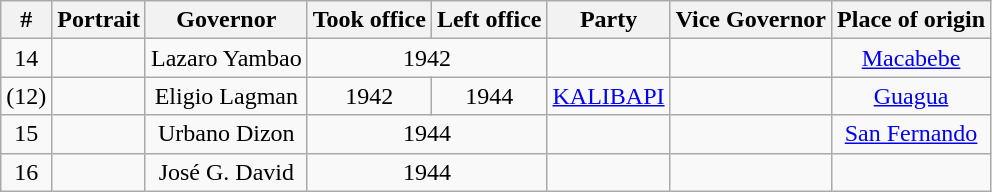<table class="wikitable" style="text-align:center;">
<tr>
<th>#</th>
<th>Portrait</th>
<th>Governor</th>
<th>Took office</th>
<th>Left office</th>
<th>Party</th>
<th>Vice Governor</th>
<th>Place of origin</th>
</tr>
<tr>
<td>14</td>
<td></td>
<td>Lazaro Yambao</td>
<td colspan="2">1942</td>
<td></td>
<td></td>
<td><a href='#'>Macabebe</a></td>
</tr>
<tr>
<td>(12)</td>
<td></td>
<td>Eligio Lagman</td>
<td>1942</td>
<td>1944</td>
<td><a href='#'>KALIBAPI</a></td>
<td></td>
<td><a href='#'>Guagua</a></td>
</tr>
<tr>
<td>15</td>
<td></td>
<td>Urbano Dizon</td>
<td colspan="2">1944</td>
<td></td>
<td></td>
<td><a href='#'>San Fernando</a></td>
</tr>
<tr>
<td>16</td>
<td></td>
<td>José G. David</td>
<td colspan="2">1944</td>
<td></td>
<td></td>
<td></td>
</tr>
</table>
